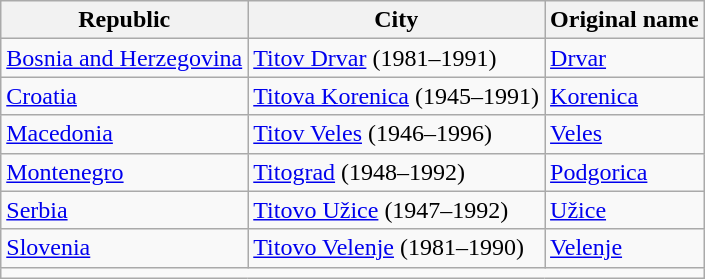<table class="wikitable">
<tr>
<th><strong>Republic</strong></th>
<th><strong>City</strong></th>
<th><strong>Original name</strong></th>
</tr>
<tr>
<td> <a href='#'>Bosnia and Herzegovina</a></td>
<td><a href='#'>Titov Drvar</a> (1981–1991)</td>
<td><a href='#'>Drvar</a></td>
</tr>
<tr>
<td> <a href='#'>Croatia</a></td>
<td><a href='#'>Titova Korenica</a> (1945–1991)</td>
<td><a href='#'>Korenica</a></td>
</tr>
<tr>
<td> <a href='#'>Macedonia</a></td>
<td><a href='#'>Titov Veles</a> (1946–1996)</td>
<td><a href='#'>Veles</a></td>
</tr>
<tr>
<td> <a href='#'>Montenegro</a></td>
<td><a href='#'>Titograd</a> (1948–1992)</td>
<td><a href='#'>Podgorica</a></td>
</tr>
<tr>
<td> <a href='#'>Serbia</a><br></td>
<td><a href='#'>Titovo Užice</a> (1947–1992)<br></td>
<td><a href='#'>Užice</a><br></td>
</tr>
<tr>
<td> <a href='#'>Slovenia</a></td>
<td><a href='#'>Titovo Velenje</a> (1981–1990)</td>
<td><a href='#'>Velenje</a></td>
</tr>
<tr>
<td style="text-align:left;" colspan="5"></td>
</tr>
</table>
